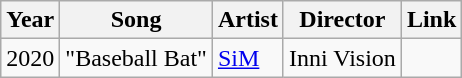<table class="wikitable">
<tr>
<th>Year</th>
<th>Song</th>
<th>Artist</th>
<th>Director</th>
<th>Link</th>
</tr>
<tr>
<td>2020</td>
<td>"Baseball Bat"</td>
<td><a href='#'>SiM</a></td>
<td>Inni Vision</td>
<td></td>
</tr>
</table>
